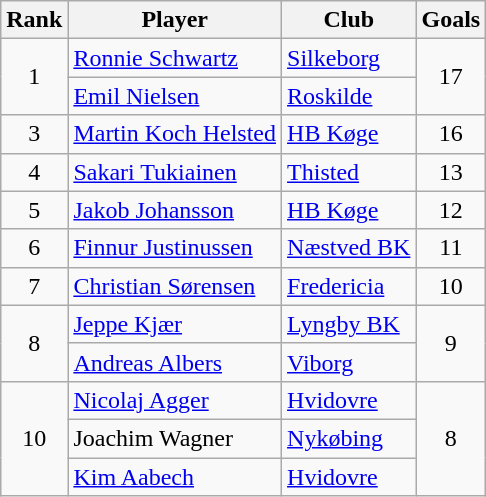<table class="wikitable sortable" style="text-align:center">
<tr>
<th>Rank</th>
<th>Player</th>
<th>Club</th>
<th>Goals</th>
</tr>
<tr>
<td rowspan="2">1</td>
<td align="left"> <a href='#'>Ronnie Schwartz</a></td>
<td align="left"><a href='#'>Silkeborg</a></td>
<td rowspan="2">17</td>
</tr>
<tr>
<td align="left"> <a href='#'>Emil Nielsen</a></td>
<td align="left"><a href='#'>Roskilde</a></td>
</tr>
<tr>
<td>3</td>
<td align="left"> <a href='#'>Martin Koch Helsted</a></td>
<td align="left"><a href='#'>HB Køge</a></td>
<td>16</td>
</tr>
<tr>
<td rowspan="1">4</td>
<td align="left"> <a href='#'>Sakari Tukiainen</a></td>
<td align="left"><a href='#'>Thisted</a></td>
<td rowspan="1">13</td>
</tr>
<tr>
<td rowspan="1">5</td>
<td align="left"> <a href='#'>Jakob Johansson</a></td>
<td align="left"><a href='#'>HB Køge</a></td>
<td rowspan="1">12</td>
</tr>
<tr>
<td>6</td>
<td align="left"> <a href='#'>Finnur Justinussen</a></td>
<td align="left"><a href='#'>Næstved BK</a></td>
<td>11</td>
</tr>
<tr>
<td rowspan=1>7</td>
<td align="left"> <a href='#'>Christian Sørensen</a></td>
<td align="left"><a href='#'>Fredericia</a></td>
<td rowspan=1>10</td>
</tr>
<tr>
<td rowspan="2">8</td>
<td align="left"> <a href='#'>Jeppe Kjær</a></td>
<td align="left"><a href='#'>Lyngby BK</a></td>
<td rowspan="2">9</td>
</tr>
<tr>
<td align="left"> <a href='#'>Andreas Albers</a></td>
<td align="left"><a href='#'>Viborg</a></td>
</tr>
<tr>
<td rowspan="3">10</td>
<td align="left"> <a href='#'>Nicolaj Agger</a></td>
<td align="left"><a href='#'>Hvidovre</a></td>
<td rowspan="3">8</td>
</tr>
<tr>
<td align="left"> Joachim Wagner</td>
<td align="left"><a href='#'>Nykøbing</a></td>
</tr>
<tr>
<td align="left"> <a href='#'>Kim Aabech</a></td>
<td align="left"><a href='#'>Hvidovre</a></td>
</tr>
</table>
